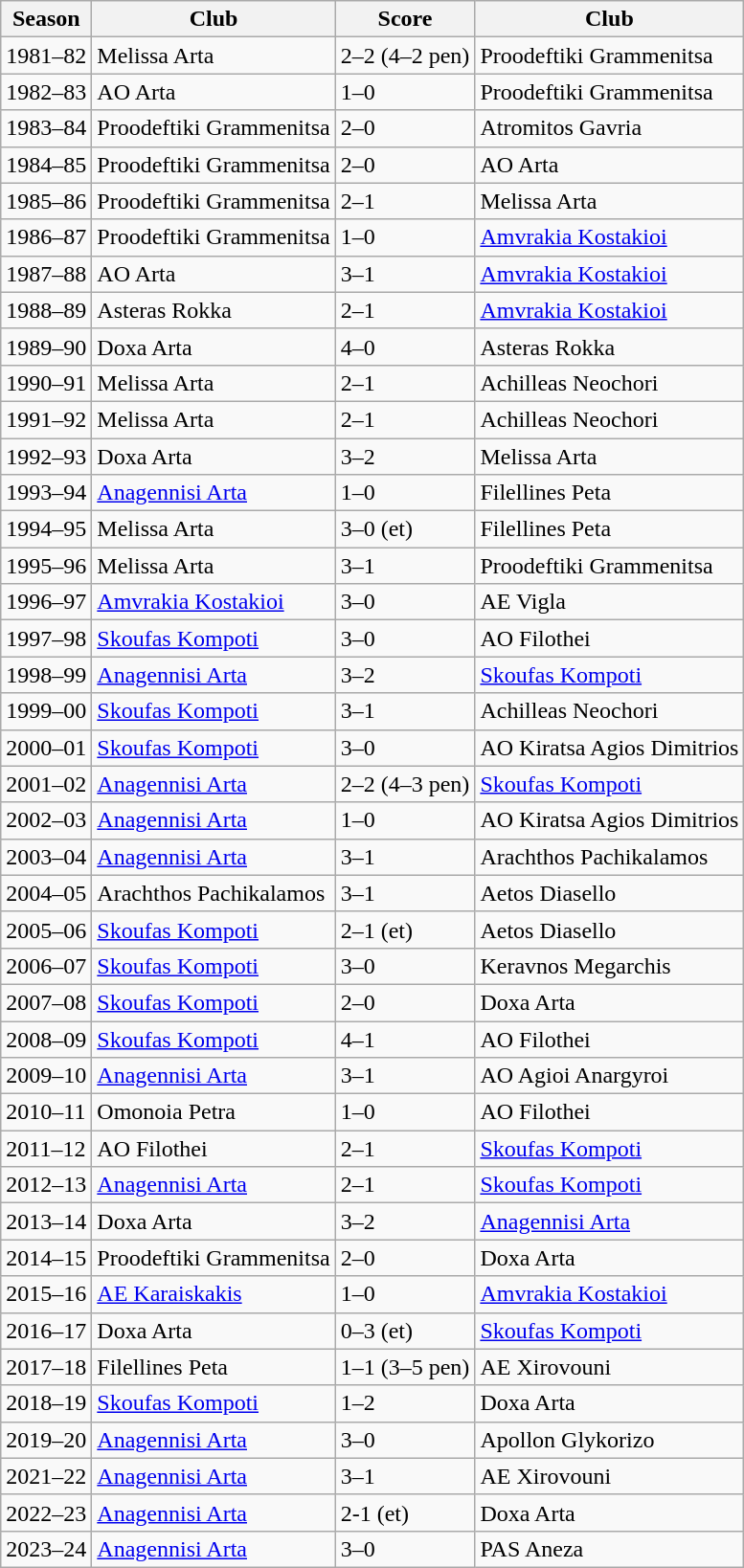<table class="wikitable">
<tr>
<th>Season</th>
<th>Club</th>
<th>Score</th>
<th>Club</th>
</tr>
<tr>
<td>1981–82</td>
<td>Melissa Arta</td>
<td>2–2 (4–2 pen)</td>
<td>Proodeftiki Grammenitsa</td>
</tr>
<tr>
<td>1982–83</td>
<td>AO Arta</td>
<td>1–0</td>
<td>Proodeftiki Grammenitsa</td>
</tr>
<tr>
<td>1983–84</td>
<td>Proodeftiki Grammenitsa</td>
<td>2–0</td>
<td>Atromitos Gavria</td>
</tr>
<tr>
<td>1984–85</td>
<td>Proodeftiki Grammenitsa</td>
<td>2–0</td>
<td>AO Arta</td>
</tr>
<tr>
<td>1985–86</td>
<td>Proodeftiki Grammenitsa</td>
<td>2–1</td>
<td>Melissa Arta</td>
</tr>
<tr>
<td>1986–87</td>
<td>Proodeftiki Grammenitsa</td>
<td>1–0</td>
<td><a href='#'>Amvrakia Kostakioi</a></td>
</tr>
<tr>
<td>1987–88</td>
<td>AO Arta</td>
<td>3–1</td>
<td><a href='#'>Amvrakia Kostakioi</a></td>
</tr>
<tr>
<td>1988–89</td>
<td>Asteras Rokka</td>
<td>2–1</td>
<td><a href='#'>Amvrakia Kostakioi</a></td>
</tr>
<tr>
<td>1989–90</td>
<td>Doxa Arta</td>
<td>4–0</td>
<td>Asteras Rokka</td>
</tr>
<tr>
<td>1990–91</td>
<td>Melissa Arta</td>
<td>2–1</td>
<td>Achilleas Neochori</td>
</tr>
<tr>
<td>1991–92</td>
<td>Melissa Arta</td>
<td>2–1</td>
<td>Achilleas Neochori</td>
</tr>
<tr>
<td>1992–93</td>
<td>Doxa Arta</td>
<td>3–2</td>
<td>Melissa Arta</td>
</tr>
<tr>
<td>1993–94</td>
<td><a href='#'>Anagennisi Arta</a></td>
<td>1–0</td>
<td>Filellines Peta</td>
</tr>
<tr>
<td>1994–95</td>
<td>Melissa Arta</td>
<td>3–0 (et)</td>
<td>Filellines Peta</td>
</tr>
<tr>
<td>1995–96</td>
<td>Melissa Arta</td>
<td>3–1</td>
<td>Proodeftiki Grammenitsa</td>
</tr>
<tr>
<td>1996–97</td>
<td><a href='#'>Amvrakia Kostakioi</a></td>
<td>3–0</td>
<td>AE Vigla</td>
</tr>
<tr>
<td>1997–98</td>
<td><a href='#'>Skoufas Kompoti</a></td>
<td>3–0</td>
<td>AO Filothei</td>
</tr>
<tr>
<td>1998–99</td>
<td><a href='#'>Anagennisi Arta</a></td>
<td>3–2</td>
<td><a href='#'>Skoufas Kompoti</a></td>
</tr>
<tr>
<td>1999–00</td>
<td><a href='#'>Skoufas Kompoti</a></td>
<td>3–1</td>
<td>Achilleas Neochori</td>
</tr>
<tr>
<td>2000–01</td>
<td><a href='#'>Skoufas Kompoti</a></td>
<td>3–0</td>
<td>AO Kiratsa Agios Dimitrios</td>
</tr>
<tr>
<td>2001–02</td>
<td><a href='#'>Anagennisi Arta</a></td>
<td>2–2 (4–3 pen)</td>
<td><a href='#'>Skoufas Kompoti</a></td>
</tr>
<tr>
<td>2002–03</td>
<td><a href='#'>Anagennisi Arta</a></td>
<td>1–0</td>
<td>AO Kiratsa Agios Dimitrios</td>
</tr>
<tr>
<td>2003–04</td>
<td><a href='#'>Anagennisi Arta</a></td>
<td>3–1</td>
<td>Arachthos Pachikalamos</td>
</tr>
<tr>
<td>2004–05</td>
<td>Arachthos Pachikalamos</td>
<td>3–1</td>
<td>Aetos Diasello</td>
</tr>
<tr>
<td>2005–06</td>
<td><a href='#'>Skoufas Kompoti</a></td>
<td>2–1 (et)</td>
<td>Aetos Diasello</td>
</tr>
<tr>
<td>2006–07</td>
<td><a href='#'>Skoufas Kompoti</a></td>
<td>3–0</td>
<td>Keravnos Megarchis</td>
</tr>
<tr>
<td>2007–08</td>
<td><a href='#'>Skoufas Kompoti</a></td>
<td>2–0</td>
<td>Doxa Arta</td>
</tr>
<tr>
<td>2008–09</td>
<td><a href='#'>Skoufas Kompoti</a></td>
<td>4–1</td>
<td>AO Filothei</td>
</tr>
<tr>
<td>2009–10</td>
<td><a href='#'>Anagennisi Arta</a></td>
<td>3–1</td>
<td>AO Agioi Anargyroi</td>
</tr>
<tr>
<td>2010–11</td>
<td>Omonoia Petra</td>
<td>1–0</td>
<td>AO Filothei</td>
</tr>
<tr>
<td>2011–12</td>
<td>AO Filothei</td>
<td>2–1</td>
<td><a href='#'>Skoufas Kompoti</a></td>
</tr>
<tr>
<td>2012–13</td>
<td><a href='#'>Anagennisi Arta</a></td>
<td>2–1</td>
<td><a href='#'>Skoufas Kompoti</a></td>
</tr>
<tr>
<td>2013–14</td>
<td>Doxa Arta</td>
<td>3–2</td>
<td><a href='#'>Anagennisi Arta</a></td>
</tr>
<tr>
<td>2014–15</td>
<td>Proodeftiki Grammenitsa</td>
<td>2–0</td>
<td>Doxa Arta</td>
</tr>
<tr>
<td>2015–16</td>
<td><a href='#'>AE Karaiskakis</a></td>
<td>1–0</td>
<td><a href='#'>Amvrakia Kostakioi</a></td>
</tr>
<tr>
<td>2016–17</td>
<td>Doxa Arta</td>
<td>0–3 (et)</td>
<td><a href='#'>Skoufas Kompoti</a></td>
</tr>
<tr>
<td>2017–18</td>
<td>Filellines Peta</td>
<td>1–1 (3–5 pen)</td>
<td>AE Xirovouni</td>
</tr>
<tr>
<td>2018–19</td>
<td><a href='#'>Skoufas Kompoti</a></td>
<td>1–2</td>
<td>Doxa Arta</td>
</tr>
<tr>
<td>2019–20</td>
<td><a href='#'>Anagennisi Arta</a></td>
<td>3–0</td>
<td>Apollon Glykorizo</td>
</tr>
<tr>
<td>2021–22</td>
<td><a href='#'>Anagennisi Arta</a></td>
<td>3–1</td>
<td>AE Xirovouni</td>
</tr>
<tr>
<td>2022–23</td>
<td><a href='#'>Anagennisi Arta</a></td>
<td>2-1 (et)</td>
<td>Doxa Arta</td>
</tr>
<tr>
<td>2023–24</td>
<td><a href='#'>Anagennisi Arta</a></td>
<td>3–0</td>
<td>PAS Aneza</td>
</tr>
</table>
